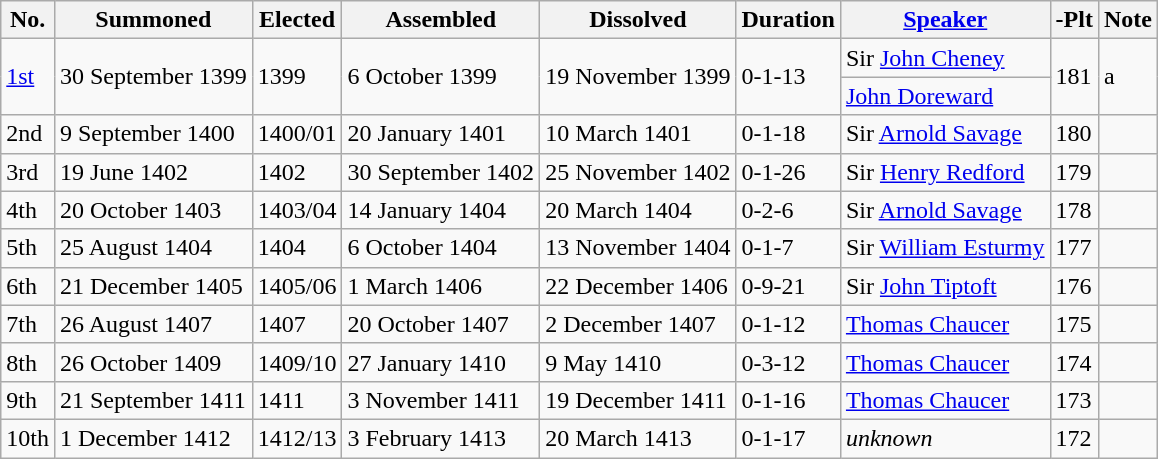<table class="wikitable">
<tr>
<th>No.</th>
<th>Summoned</th>
<th>Elected</th>
<th>Assembled</th>
<th>Dissolved</th>
<th>Duration</th>
<th><a href='#'>Speaker</a></th>
<th>-Plt</th>
<th>Note</th>
</tr>
<tr>
<td rowspan="2"><a href='#'>1st</a></td>
<td rowspan="2">30 September 1399</td>
<td rowspan="2">1399</td>
<td rowspan="2">6 October 1399</td>
<td rowspan="2">19 November 1399</td>
<td rowspan="2">0-1-13</td>
<td>Sir <a href='#'>John Cheney</a></td>
<td rowspan="2">181</td>
<td rowspan="2">a</td>
</tr>
<tr>
<td><a href='#'>John Doreward</a></td>
</tr>
<tr>
<td>2nd</td>
<td>9 September 1400</td>
<td>1400/01</td>
<td>20 January 1401</td>
<td>10 March 1401</td>
<td>0-1-18</td>
<td>Sir <a href='#'>Arnold Savage</a></td>
<td>180</td>
<td></td>
</tr>
<tr>
<td>3rd</td>
<td>19 June 1402</td>
<td>1402</td>
<td>30 September 1402</td>
<td>25 November 1402</td>
<td>0-1-26</td>
<td>Sir <a href='#'>Henry Redford</a></td>
<td>179</td>
<td></td>
</tr>
<tr>
<td>4th</td>
<td>20 October 1403</td>
<td>1403/04</td>
<td>14 January 1404</td>
<td>20 March 1404</td>
<td>0-2-6</td>
<td>Sir <a href='#'>Arnold Savage</a></td>
<td>178</td>
<td></td>
</tr>
<tr>
<td>5th</td>
<td>25 August 1404</td>
<td>1404</td>
<td>6 October 1404</td>
<td>13 November 1404</td>
<td>0-1-7</td>
<td>Sir <a href='#'>William Esturmy</a></td>
<td>177</td>
<td></td>
</tr>
<tr>
<td>6th</td>
<td>21 December 1405</td>
<td>1405/06</td>
<td>1 March 1406</td>
<td>22 December 1406</td>
<td>0-9-21</td>
<td>Sir <a href='#'>John Tiptoft</a></td>
<td>176</td>
<td></td>
</tr>
<tr>
<td>7th</td>
<td>26 August 1407</td>
<td>1407</td>
<td>20 October 1407</td>
<td>2 December 1407</td>
<td>0-1-12</td>
<td><a href='#'>Thomas Chaucer</a></td>
<td>175</td>
<td></td>
</tr>
<tr>
<td>8th</td>
<td>26 October 1409</td>
<td>1409/10</td>
<td>27 January 1410</td>
<td>9 May 1410</td>
<td>0-3-12</td>
<td><a href='#'>Thomas Chaucer</a></td>
<td>174</td>
<td></td>
</tr>
<tr>
<td>9th</td>
<td>21 September 1411</td>
<td>1411</td>
<td>3 November 1411</td>
<td>19 December 1411</td>
<td>0-1-16</td>
<td><a href='#'>Thomas Chaucer</a></td>
<td>173</td>
<td></td>
</tr>
<tr>
<td>10th</td>
<td>1 December 1412</td>
<td>1412/13</td>
<td>3 February 1413</td>
<td>20 March 1413</td>
<td>0-1-17</td>
<td><em>unknown</em></td>
<td>172</td>
<td></td>
</tr>
</table>
